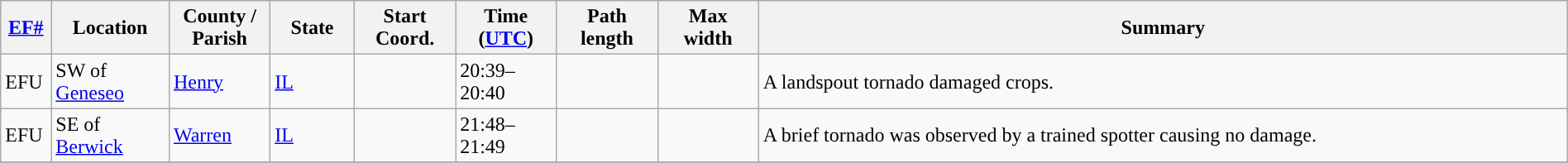<table class="wikitable sortable" style="width:100%;">
<tr>
<th scope="col"  style="width:3%; text-align:center;"><a href='#'>EF#</a></th>
<th scope="col"  style="width:7%; text-align:center;" class="unsortable">Location</th>
<th scope="col"  style="width:6%; text-align:center;" class="unsortable">County / Parish</th>
<th scope="col"  style="width:5%; text-align:center;">State</th>
<th scope="col"  style="width:6%; text-align:center;">Start Coord.</th>
<th scope="col"  style="width:6%; text-align:center;">Time (<a href='#'>UTC</a>)</th>
<th scope="col"  style="width:6%; text-align:center;">Path length</th>
<th scope="col"  style="width:6%; text-align:center;">Max width</th>
<th scope="col" class="unsortable" style="width:48%; text-align:center;">Summary</th>
</tr>
<tr>
<td>EFU</td>
<td>SW of <a href='#'>Geneseo</a></td>
<td><a href='#'>Henry</a></td>
<td><a href='#'>IL</a></td>
<td></td>
<td>20:39–20:40</td>
<td></td>
<td></td>
<td>A landspout tornado damaged crops.</td>
</tr>
<tr>
<td>EFU</td>
<td>SE of <a href='#'>Berwick</a></td>
<td><a href='#'>Warren</a></td>
<td><a href='#'>IL</a></td>
<td></td>
<td>21:48–21:49</td>
<td></td>
<td></td>
<td>A brief tornado was observed by a trained spotter causing no damage.</td>
</tr>
<tr>
</tr>
</table>
